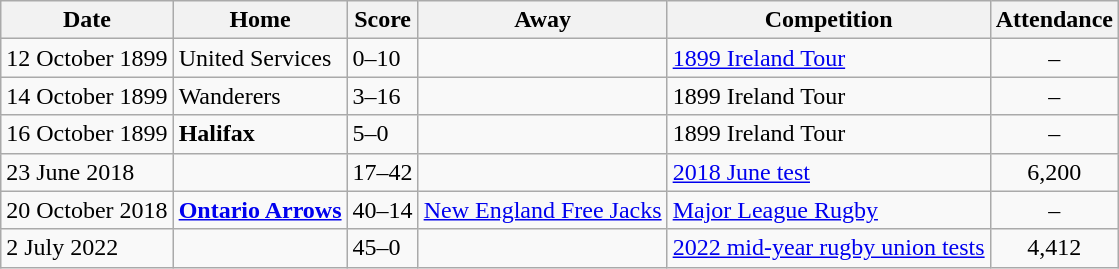<table class="wikitable">
<tr bgcolor#bdb76b>
<th>Date</th>
<th>Home</th>
<th>Score</th>
<th>Away</th>
<th>Competition</th>
<th>Attendance</th>
</tr>
<tr>
<td>12 October 1899</td>
<td>United Services </td>
<td>0–10</td>
<td><strong></strong></td>
<td><a href='#'>1899 Ireland Tour</a></td>
<td align=center>–</td>
</tr>
<tr>
<td>14 October 1899</td>
<td>Wanderers </td>
<td>3–16</td>
<td><strong></strong></td>
<td>1899 Ireland Tour</td>
<td align=center>–</td>
</tr>
<tr>
<td>16 October 1899</td>
<td><strong>Halifax </strong></td>
<td>5–0</td>
<td></td>
<td>1899 Ireland Tour</td>
<td align=center>–</td>
</tr>
<tr>
<td>23 June 2018</td>
<td></td>
<td>17–42</td>
<td><strong></strong></td>
<td><a href='#'>2018 June test</a></td>
<td align=center>6,200</td>
</tr>
<tr>
<td>20 October 2018</td>
<td><strong><a href='#'>Ontario Arrows</a> </strong></td>
<td>40–14</td>
<td> <a href='#'>New England Free Jacks</a></td>
<td><a href='#'>Major League Rugby</a></td>
<td align=center>–</td>
</tr>
<tr>
<td>2 July 2022</td>
<td><strong></strong></td>
<td>45–0</td>
<td></td>
<td><a href='#'>2022 mid-year rugby union tests</a></td>
<td align=center>4,412</td>
</tr>
</table>
